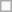<table class=wikitable>
<tr>
<td> </td>
</tr>
</table>
